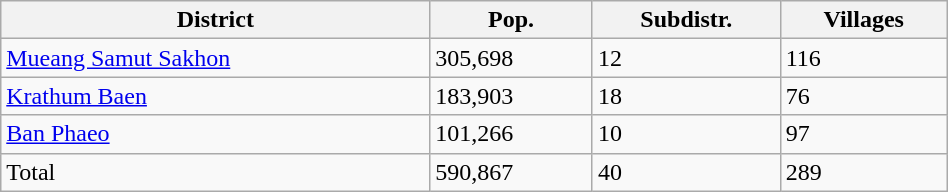<table class="wikitable" style="width:50%;">
<tr>
<th>District</th>
<th>Pop.</th>
<th>Subdistr.</th>
<th>Villages</th>
</tr>
<tr>
<td><a href='#'>Mueang Samut Sakhon</a></td>
<td>305,698</td>
<td>12</td>
<td>116</td>
</tr>
<tr>
<td><a href='#'>Krathum Baen</a></td>
<td>183,903</td>
<td>18</td>
<td>76</td>
</tr>
<tr>
<td><a href='#'>Ban Phaeo</a></td>
<td>101,266</td>
<td>10</td>
<td>97</td>
</tr>
<tr>
<td>Total</td>
<td>590,867</td>
<td>40</td>
<td>289</td>
</tr>
</table>
